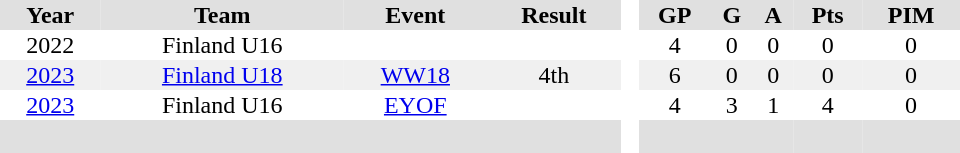<table border="0" cellpadding="1" cellspacing="0" style="text-align:center; width:40em">
<tr ALIGN="centre" bgcolor="#e0e0e0">
<th>Year</th>
<th>Team</th>
<th>Event</th>
<th>Result</th>
<th rowspan="96" bgcolor="#ffffff"> </th>
<th>GP</th>
<th>G</th>
<th>A</th>
<th>Pts</th>
<th>PIM</th>
</tr>
<tr>
<td>2022</td>
<td>Finland U16</td>
<td></td>
<td></td>
<td>4</td>
<td>0</td>
<td>0</td>
<td>0</td>
<td>0</td>
</tr>
<tr bgcolor="#f0f0f0">
<td><a href='#'>2023</a></td>
<td><a href='#'>Finland U18</a></td>
<td><a href='#'>WW18</a></td>
<td>4th</td>
<td>6</td>
<td>0</td>
<td>0</td>
<td>0</td>
<td>0</td>
</tr>
<tr>
<td><a href='#'>2023</a></td>
<td>Finland U16</td>
<td><a href='#'>EYOF</a></td>
<td></td>
<td>4</td>
<td>3</td>
<td>1</td>
<td>4</td>
<td>0</td>
</tr>
<tr ALIGN="centre" bgcolor="#e0e0e0">
<th colspan=4> </th>
<th></th>
<th></th>
<th></th>
<th></th>
<th></th>
</tr>
<tr ALIGN="centre" bgcolor="#e0e0e0">
<th colspan=4></th>
<th></th>
<th></th>
<th></th>
<th></th>
<th></th>
</tr>
</table>
